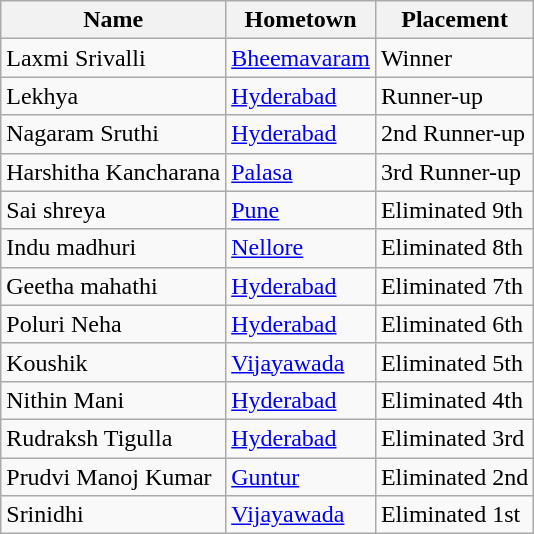<table class="wikitable sortable">
<tr>
<th>Name</th>
<th>Hometown</th>
<th>Placement</th>
</tr>
<tr>
<td>Laxmi Srivalli</td>
<td><a href='#'>Bheemavaram</a></td>
<td>Winner</td>
</tr>
<tr>
<td>Lekhya</td>
<td><a href='#'>Hyderabad</a></td>
<td>Runner-up</td>
</tr>
<tr>
<td>Nagaram Sruthi</td>
<td><a href='#'>Hyderabad</a></td>
<td>2nd Runner-up</td>
</tr>
<tr>
<td>Harshitha Kancharana</td>
<td><a href='#'>Palasa</a></td>
<td>3rd Runner-up</td>
</tr>
<tr>
<td>Sai shreya</td>
<td><a href='#'>Pune</a></td>
<td>Eliminated 9th</td>
</tr>
<tr>
<td>Indu madhuri</td>
<td><a href='#'>Nellore</a></td>
<td>Eliminated 8th</td>
</tr>
<tr>
<td>Geetha mahathi</td>
<td><a href='#'>Hyderabad</a></td>
<td>Eliminated 7th</td>
</tr>
<tr>
<td>Poluri Neha</td>
<td><a href='#'>Hyderabad</a></td>
<td>Eliminated 6th</td>
</tr>
<tr>
<td>Koushik</td>
<td><a href='#'>Vijayawada</a></td>
<td>Eliminated 5th</td>
</tr>
<tr>
<td>Nithin Mani</td>
<td><a href='#'>Hyderabad</a></td>
<td>Eliminated 4th</td>
</tr>
<tr>
<td>Rudraksh Tigulla</td>
<td><a href='#'>Hyderabad</a></td>
<td>Eliminated 3rd</td>
</tr>
<tr>
<td>Prudvi Manoj Kumar</td>
<td><a href='#'>Guntur</a></td>
<td>Eliminated 2nd</td>
</tr>
<tr>
<td>Srinidhi</td>
<td><a href='#'>Vijayawada</a></td>
<td>Eliminated 1st</td>
</tr>
</table>
